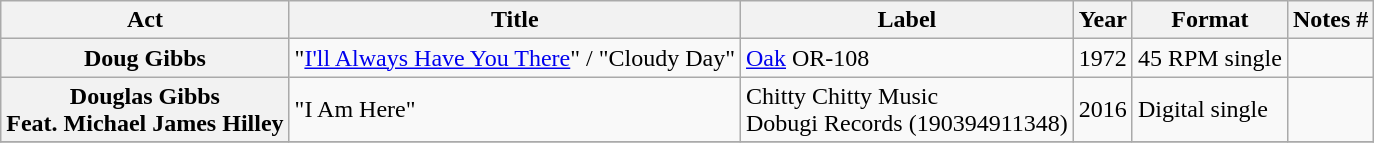<table class="wikitable plainrowheaders sortable">
<tr>
<th scope="col">Act</th>
<th scope="col">Title</th>
<th scope="col">Label</th>
<th scope="col">Year</th>
<th scope="col">Format</th>
<th scope="col" class="unsortable">Notes #</th>
</tr>
<tr>
<th scope="row">Doug Gibbs</th>
<td>"<a href='#'>I'll Always Have You There</a>" / "Cloudy Day"</td>
<td><a href='#'>Oak</a> OR-108</td>
<td>1972</td>
<td>45 RPM single</td>
<td></td>
</tr>
<tr>
<th scope="row">Douglas Gibbs<br>Feat. Michael James Hilley</th>
<td>"I Am Here"</td>
<td>Chitty Chitty Music<br>Dobugi Records (190394911348)</td>
<td>2016</td>
<td>Digital single</td>
<td></td>
</tr>
<tr>
</tr>
</table>
